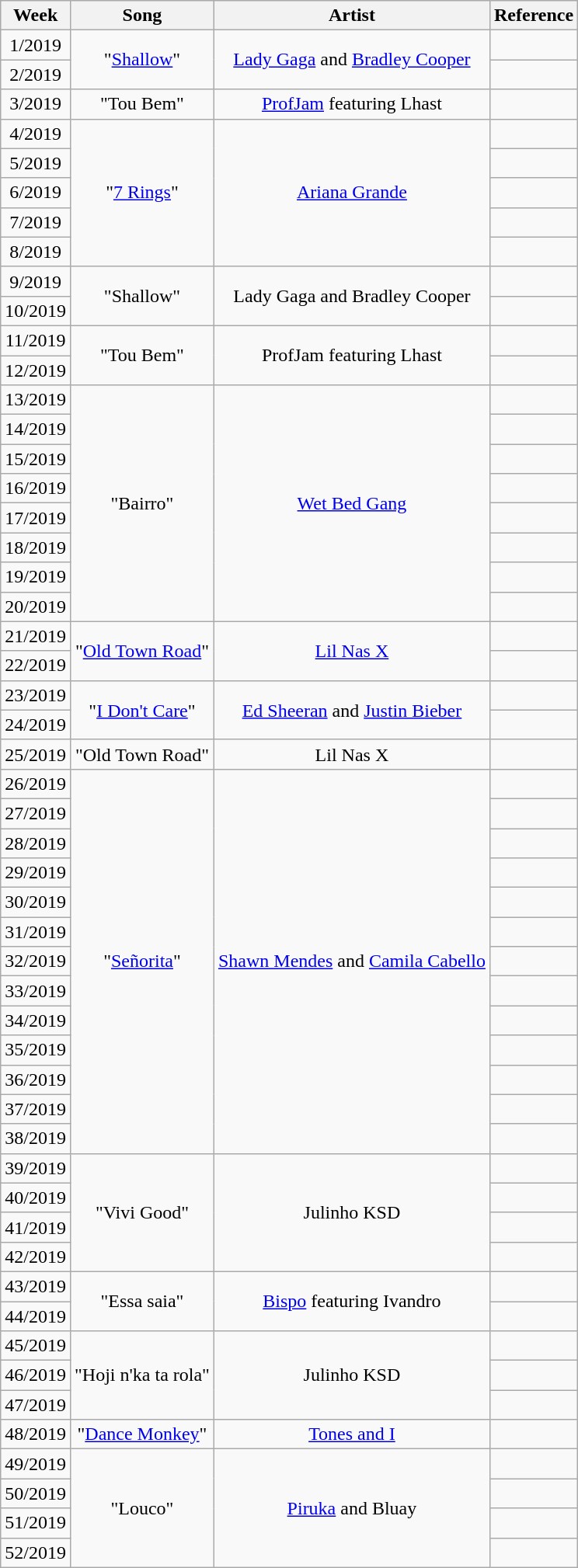<table class="wikitable" style="text-align:center">
<tr>
<th>Week</th>
<th>Song</th>
<th>Artist</th>
<th>Reference</th>
</tr>
<tr>
<td>1/2019</td>
<td rowspan="2">"<a href='#'>Shallow</a>"</td>
<td rowspan="2"><a href='#'>Lady Gaga</a> and <a href='#'>Bradley Cooper</a></td>
<td></td>
</tr>
<tr>
<td>2/2019</td>
<td></td>
</tr>
<tr>
<td>3/2019</td>
<td>"Tou Bem"</td>
<td><a href='#'>ProfJam</a> featuring Lhast</td>
<td></td>
</tr>
<tr>
<td>4/2019</td>
<td rowspan="5">"<a href='#'>7 Rings</a>"</td>
<td rowspan="5"><a href='#'>Ariana Grande</a></td>
<td></td>
</tr>
<tr>
<td>5/2019</td>
<td></td>
</tr>
<tr>
<td>6/2019</td>
<td></td>
</tr>
<tr>
<td>7/2019</td>
<td></td>
</tr>
<tr>
<td>8/2019</td>
<td></td>
</tr>
<tr>
<td>9/2019</td>
<td rowspan="2">"Shallow"</td>
<td rowspan="2">Lady Gaga and Bradley Cooper</td>
<td></td>
</tr>
<tr>
<td>10/2019</td>
<td></td>
</tr>
<tr>
<td>11/2019</td>
<td rowspan="2">"Tou Bem"</td>
<td rowspan="2">ProfJam featuring Lhast</td>
<td></td>
</tr>
<tr>
<td>12/2019</td>
<td></td>
</tr>
<tr>
<td>13/2019</td>
<td rowspan="8">"Bairro"</td>
<td rowspan="8"><a href='#'>Wet Bed Gang</a></td>
<td></td>
</tr>
<tr>
<td>14/2019</td>
<td></td>
</tr>
<tr>
<td>15/2019</td>
<td></td>
</tr>
<tr>
<td>16/2019</td>
<td></td>
</tr>
<tr>
<td>17/2019</td>
<td></td>
</tr>
<tr>
<td>18/2019</td>
<td></td>
</tr>
<tr>
<td>19/2019</td>
<td></td>
</tr>
<tr>
<td>20/2019</td>
<td></td>
</tr>
<tr>
<td>21/2019</td>
<td rowspan="2">"<a href='#'>Old Town Road</a>"</td>
<td rowspan="2"><a href='#'>Lil Nas X</a></td>
<td></td>
</tr>
<tr>
<td>22/2019</td>
<td></td>
</tr>
<tr>
<td>23/2019</td>
<td rowspan="2">"<a href='#'>I Don't Care</a>"</td>
<td rowspan="2"><a href='#'>Ed Sheeran</a> and <a href='#'>Justin Bieber</a></td>
<td></td>
</tr>
<tr>
<td>24/2019</td>
<td></td>
</tr>
<tr>
<td>25/2019</td>
<td>"Old Town Road"</td>
<td>Lil Nas X</td>
<td></td>
</tr>
<tr>
<td>26/2019</td>
<td rowspan="13">"<a href='#'>Señorita</a>"</td>
<td rowspan="13"><a href='#'>Shawn Mendes</a> and <a href='#'>Camila Cabello</a></td>
<td></td>
</tr>
<tr>
<td>27/2019</td>
<td></td>
</tr>
<tr>
<td>28/2019</td>
<td></td>
</tr>
<tr>
<td>29/2019</td>
<td></td>
</tr>
<tr>
<td>30/2019</td>
<td></td>
</tr>
<tr>
<td>31/2019</td>
<td></td>
</tr>
<tr>
<td>32/2019</td>
<td></td>
</tr>
<tr>
<td>33/2019</td>
<td></td>
</tr>
<tr>
<td>34/2019</td>
<td></td>
</tr>
<tr>
<td>35/2019</td>
<td></td>
</tr>
<tr>
<td>36/2019</td>
<td></td>
</tr>
<tr>
<td>37/2019</td>
<td></td>
</tr>
<tr>
<td>38/2019</td>
<td></td>
</tr>
<tr>
<td>39/2019</td>
<td rowspan="4">"Vivi Good"</td>
<td rowspan="4">Julinho KSD</td>
<td></td>
</tr>
<tr>
<td>40/2019</td>
<td></td>
</tr>
<tr>
<td>41/2019</td>
<td></td>
</tr>
<tr>
<td>42/2019</td>
<td></td>
</tr>
<tr>
<td>43/2019</td>
<td rowspan="2">"Essa saia"</td>
<td rowspan="2"><a href='#'>Bispo</a> featuring Ivandro</td>
<td></td>
</tr>
<tr>
<td>44/2019</td>
<td></td>
</tr>
<tr>
<td>45/2019</td>
<td rowspan="3">"Hoji n'ka ta rola"</td>
<td rowspan="3">Julinho KSD</td>
<td></td>
</tr>
<tr>
<td>46/2019</td>
<td></td>
</tr>
<tr>
<td>47/2019</td>
<td></td>
</tr>
<tr>
<td>48/2019</td>
<td>"<a href='#'>Dance Monkey</a>"</td>
<td><a href='#'>Tones and I</a></td>
<td></td>
</tr>
<tr>
<td>49/2019</td>
<td rowspan="4">"Louco"</td>
<td rowspan="4"><a href='#'>Piruka</a> and Bluay</td>
<td></td>
</tr>
<tr>
<td>50/2019</td>
<td></td>
</tr>
<tr>
<td>51/2019</td>
<td></td>
</tr>
<tr>
<td>52/2019</td>
<td></td>
</tr>
</table>
